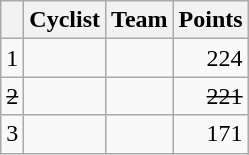<table class="wikitable">
<tr>
<th></th>
<th>Cyclist</th>
<th>Team</th>
<th>Points</th>
</tr>
<tr>
<td>1</td>
<td> </td>
<td></td>
<td align="right">224</td>
</tr>
<tr>
<td><s>2</s></td>
<td><s></s></td>
<td><s></s></td>
<td align="right"><s>221</s></td>
</tr>
<tr>
<td>3</td>
<td></td>
<td></td>
<td align="right">171</td>
</tr>
</table>
